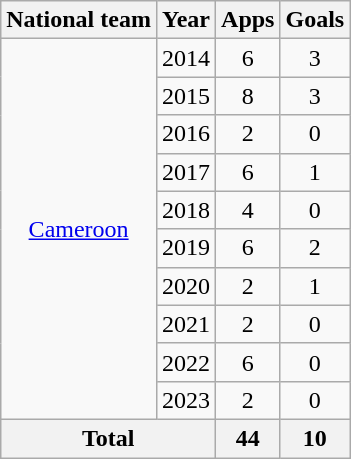<table class="wikitable" style="text-align:center">
<tr>
<th>National team</th>
<th>Year</th>
<th>Apps</th>
<th>Goals</th>
</tr>
<tr>
<td rowspan="10"><a href='#'>Cameroon</a></td>
<td>2014</td>
<td>6</td>
<td>3</td>
</tr>
<tr>
<td>2015</td>
<td>8</td>
<td>3</td>
</tr>
<tr>
<td>2016</td>
<td>2</td>
<td>0</td>
</tr>
<tr>
<td>2017</td>
<td>6</td>
<td>1</td>
</tr>
<tr>
<td>2018</td>
<td>4</td>
<td>0</td>
</tr>
<tr>
<td>2019</td>
<td>6</td>
<td>2</td>
</tr>
<tr>
<td>2020</td>
<td>2</td>
<td>1</td>
</tr>
<tr>
<td>2021</td>
<td>2</td>
<td>0</td>
</tr>
<tr>
<td>2022</td>
<td>6</td>
<td>0</td>
</tr>
<tr>
<td>2023</td>
<td>2</td>
<td>0</td>
</tr>
<tr>
<th colspan="2">Total</th>
<th>44</th>
<th>10</th>
</tr>
</table>
